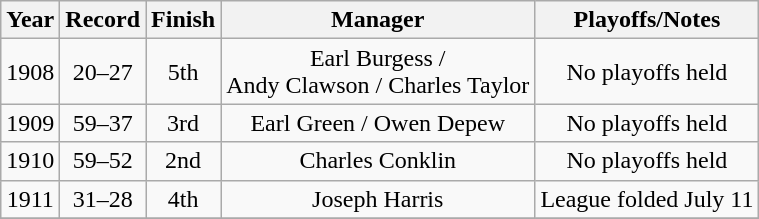<table class="wikitable" style="text-align:center">
<tr>
<th>Year</th>
<th>Record</th>
<th>Finish</th>
<th>Manager</th>
<th>Playoffs/Notes</th>
</tr>
<tr align=center>
<td>1908</td>
<td>20–27</td>
<td>5th</td>
<td>Earl Burgess /<br> Andy Clawson / Charles Taylor</td>
<td>No playoffs held</td>
</tr>
<tr align=center>
<td>1909</td>
<td>59–37</td>
<td>3rd</td>
<td>Earl Green / Owen Depew</td>
<td>No playoffs held</td>
</tr>
<tr align=center>
<td>1910</td>
<td>59–52</td>
<td>2nd</td>
<td>Charles Conklin</td>
<td>No playoffs held</td>
</tr>
<tr align=center>
<td>1911</td>
<td>31–28</td>
<td>4th</td>
<td>Joseph Harris</td>
<td>League folded July 11</td>
</tr>
<tr align=center>
</tr>
</table>
